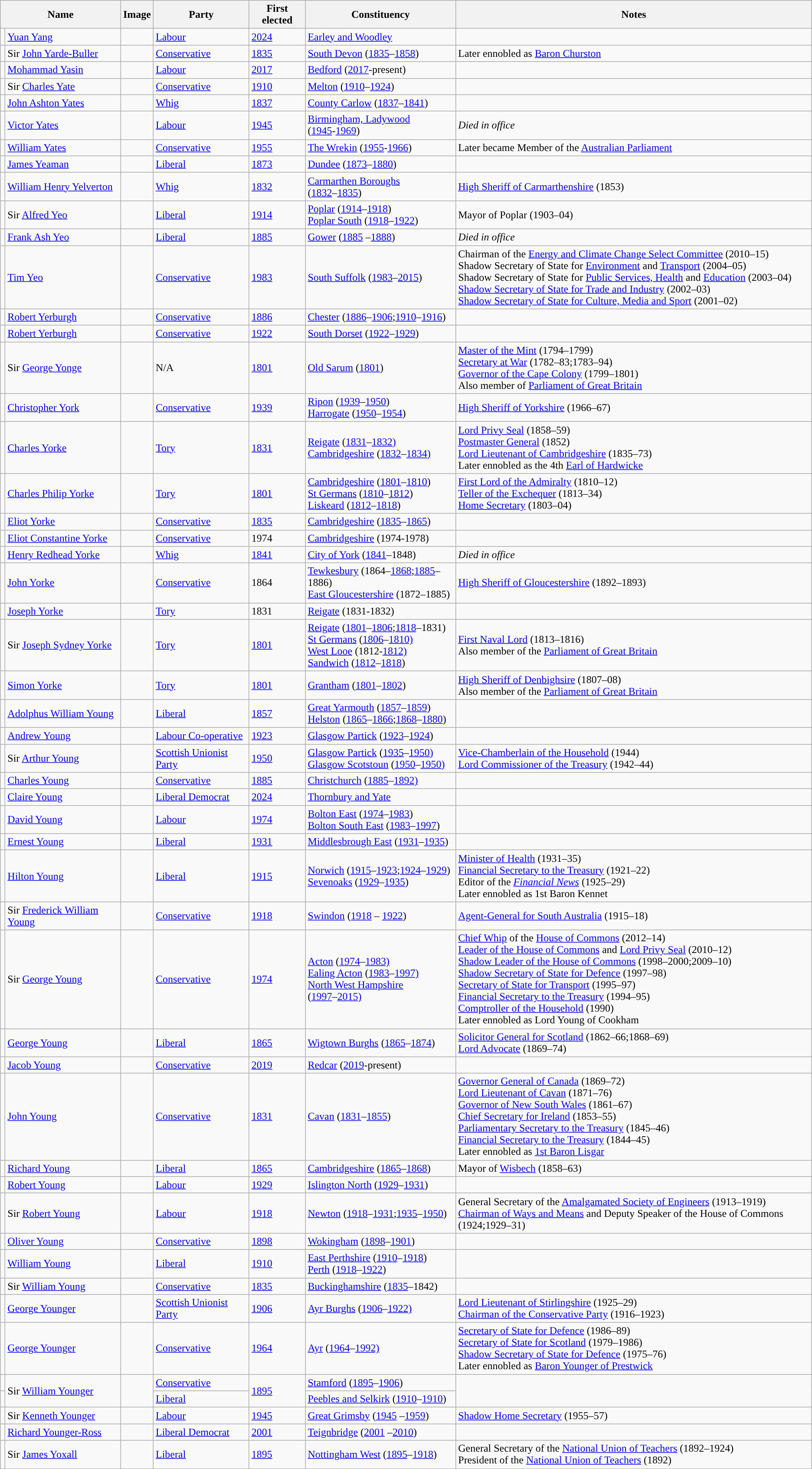<table class="wikitable sortable">
<tr>
<th colspan="2">Name</th>
<th>Image</th>
<th>Party</th>
<th>First elected</th>
<th>Constituency</th>
<th>Notes</th>
</tr>
<tr>
<td style="background-color: "></td>
<td><a href='#'>Yuan Yang</a></td>
<td></td>
<td><a href='#'>Labour</a></td>
<td><a href='#'>2024</a></td>
<td><a href='#'>Earley and Woodley</a></td>
<td></td>
</tr>
<tr>
<td style="background-color: "></td>
<td>Sir <a href='#'>John Yarde-Buller</a></td>
<td></td>
<td><a href='#'>Conservative</a></td>
<td><a href='#'>1835</a></td>
<td><a href='#'>South Devon</a> (<a href='#'>1835</a>–<a href='#'>1858</a>)</td>
<td>Later ennobled as <a href='#'>Baron Churston</a></td>
</tr>
<tr>
<td style="background-color: "></td>
<td><a href='#'>Mohammad Yasin</a></td>
<td></td>
<td><a href='#'>Labour</a></td>
<td><a href='#'>2017</a></td>
<td><a href='#'>Bedford</a> (<a href='#'>2017</a>-present)</td>
<td></td>
</tr>
<tr>
<td style="background-color: "></td>
<td>Sir <a href='#'>Charles Yate</a><br></td>
<td></td>
<td><a href='#'>Conservative</a></td>
<td><a href='#'>1910</a></td>
<td><a href='#'>Melton</a> (<a href='#'>1910</a>–<a href='#'>1924</a>)</td>
<td></td>
</tr>
<tr>
<td style="background-color: "></td>
<td><a href='#'>John Ashton Yates</a></td>
<td></td>
<td><a href='#'>Whig</a></td>
<td><a href='#'>1837</a></td>
<td><a href='#'>County Carlow</a> (<a href='#'>1837</a>–<a href='#'>1841</a>)</td>
<td></td>
</tr>
<tr>
<td style="background-color: "></td>
<td><a href='#'>Victor Yates</a></td>
<td></td>
<td><a href='#'>Labour</a></td>
<td><a href='#'>1945</a></td>
<td><a href='#'>Birmingham, Ladywood</a><br>(<a href='#'>1945</a>-<a href='#'>1969</a>)</td>
<td><em>Died in office</em></td>
</tr>
<tr>
<td style="background-color: "></td>
<td><a href='#'>William Yates</a></td>
<td></td>
<td><a href='#'>Conservative</a></td>
<td><a href='#'>1955</a></td>
<td><a href='#'>The Wrekin</a> (<a href='#'>1955</a>-<a href='#'>1966</a>)</td>
<td>Later became Member of the <a href='#'>Australian Parliament</a></td>
</tr>
<tr>
<td style="background-color: "></td>
<td><a href='#'>James Yeaman</a></td>
<td></td>
<td><a href='#'>Liberal</a></td>
<td><a href='#'>1873</a></td>
<td><a href='#'>Dundee</a> (<a href='#'>1873</a>–<a href='#'>1880</a>)</td>
<td></td>
</tr>
<tr>
<td style="background-color: "></td>
<td><a href='#'>William Henry Yelverton</a></td>
<td></td>
<td><a href='#'>Whig</a></td>
<td><a href='#'>1832</a></td>
<td><a href='#'>Carmarthen Boroughs</a><br>(<a href='#'>1832</a>–<a href='#'>1835</a>)</td>
<td><a href='#'>High Sheriff of Carmarthenshire</a> (1853)</td>
</tr>
<tr>
<td style="background-color: "></td>
<td>Sir <a href='#'>Alfred Yeo</a></td>
<td></td>
<td><a href='#'>Liberal</a></td>
<td><a href='#'>1914</a></td>
<td><a href='#'>Poplar</a> (<a href='#'>1914</a>–<a href='#'>1918</a>)<br><a href='#'>Poplar South</a> (<a href='#'>1918</a>–<a href='#'>1922</a>)</td>
<td>Mayor of Poplar (1903–04)</td>
</tr>
<tr>
<td style="background-color: "></td>
<td><a href='#'>Frank Ash Yeo</a></td>
<td></td>
<td><a href='#'>Liberal</a></td>
<td><a href='#'>1885</a></td>
<td><a href='#'>Gower</a> (<a href='#'>1885</a> –<a href='#'>1888</a>)</td>
<td><em>Died in office</em></td>
</tr>
<tr>
<td style="background-color: "></td>
<td><a href='#'>Tim Yeo</a></td>
<td></td>
<td><a href='#'>Conservative</a></td>
<td><a href='#'>1983</a></td>
<td><a href='#'>South Suffolk</a> (<a href='#'>1983</a>–<a href='#'>2015</a>)</td>
<td>Chairman of the <a href='#'>Energy and Climate Change Select Committee</a> (2010–15)<br>Shadow Secretary of State for <a href='#'>Environment</a> and <a href='#'>Transport</a> (2004–05)<br>Shadow Secretary of State for <a href='#'>Public Services, Health</a> and <a href='#'>Education</a> (2003–04)<br><a href='#'>Shadow Secretary of State for Trade and Industry</a> (2002–03)<br><a href='#'>Shadow Secretary of State for Culture, Media and Sport</a> (2001–02)</td>
</tr>
<tr>
<td style="background-color: "></td>
<td><a href='#'>Robert Yerburgh</a></td>
<td></td>
<td><a href='#'>Conservative</a></td>
<td><a href='#'>1886</a></td>
<td><a href='#'>Chester</a> (<a href='#'>1886</a>–<a href='#'>1906</a>;<a href='#'>1910</a>–<a href='#'>1916</a>)</td>
<td></td>
</tr>
<tr>
<td style="background-color: "></td>
<td><a href='#'>Robert Yerburgh</a></td>
<td></td>
<td><a href='#'>Conservative</a></td>
<td><a href='#'>1922</a></td>
<td><a href='#'>South Dorset</a> (<a href='#'>1922</a>–<a href='#'>1929</a>)</td>
<td></td>
</tr>
<tr>
<td style="background-color: "></td>
<td>Sir <a href='#'>George Yonge</a><br></td>
<td></td>
<td>N/A</td>
<td><a href='#'>1801</a></td>
<td><a href='#'>Old Sarum</a> (<a href='#'>1801</a>)</td>
<td><a href='#'>Master of the Mint</a> (1794–1799)<br><a href='#'>Secretary at War</a> (1782–83;1783–94)<br><a href='#'>Governor of the Cape Colony</a> (1799–1801)<br>Also member of <a href='#'>Parliament of Great Britain</a></td>
</tr>
<tr>
<td style="background-color: "></td>
<td><a href='#'>Christopher York</a></td>
<td></td>
<td><a href='#'>Conservative</a></td>
<td><a href='#'>1939</a></td>
<td><a href='#'>Ripon</a> (<a href='#'>1939</a>–<a href='#'>1950</a>)<br><a href='#'>Harrogate</a> (<a href='#'>1950</a>–<a href='#'>1954</a>)</td>
<td><a href='#'>High Sheriff of Yorkshire</a> (1966–67)</td>
</tr>
<tr>
<td style="background-color: "></td>
<td><a href='#'>Charles Yorke</a></td>
<td></td>
<td><a href='#'>Tory</a></td>
<td><a href='#'>1831</a></td>
<td><a href='#'>Reigate</a> (<a href='#'>1831</a>–<a href='#'>1832)</a><br><a href='#'>Cambridgeshire</a> (<a href='#'>1832</a>–<a href='#'>1834)</a></td>
<td><a href='#'>Lord Privy Seal</a> (1858–59)<br><a href='#'>Postmaster General</a> (1852)<br><a href='#'>Lord Lieutenant of Cambridgeshire</a> (1835–73)<br>Later ennobled as the 4th <a href='#'>Earl of Hardwicke</a></td>
</tr>
<tr>
<td style="background-color: "></td>
<td><a href='#'>Charles Philip Yorke</a></td>
<td></td>
<td><a href='#'>Tory</a></td>
<td><a href='#'>1801</a></td>
<td><a href='#'>Cambridgeshire</a> (<a href='#'>1801</a>–<a href='#'>1810</a>)<br><a href='#'>St Germans</a> (<a href='#'>1810</a>–<a href='#'>1812</a>)<br><a href='#'>Liskeard</a> (<a href='#'>1812</a>–<a href='#'>1818</a>)</td>
<td><a href='#'>First Lord of the Admiralty</a> (1810–12)<br><a href='#'>Teller of the Exchequer</a> (1813–34)<br><a href='#'>Home Secretary</a> (1803–04)</td>
</tr>
<tr>
<td style="background-color: "></td>
<td><a href='#'>Eliot Yorke</a></td>
<td></td>
<td><a href='#'>Conservative</a></td>
<td><a href='#'>1835</a></td>
<td><a href='#'>Cambridgeshire</a> (<a href='#'>1835</a>–<a href='#'>1865</a>)</td>
<td></td>
</tr>
<tr>
<td style="background-color: "></td>
<td><a href='#'>Eliot Constantine Yorke</a></td>
<td></td>
<td><a href='#'>Conservative</a></td>
<td>1974</td>
<td><a href='#'>Cambridgeshire</a> (1974-1978)</td>
<td></td>
</tr>
<tr>
<td style="background-color: "></td>
<td><a href='#'>Henry Redhead Yorke</a></td>
<td></td>
<td><a href='#'>Whig</a></td>
<td><a href='#'>1841</a></td>
<td><a href='#'>City of York</a> (<a href='#'>1841</a>–1848)</td>
<td><em>Died in office</em></td>
</tr>
<tr>
<td style="background-color: "></td>
<td><a href='#'>John Yorke</a></td>
<td></td>
<td><a href='#'>Conservative</a></td>
<td>1864</td>
<td><a href='#'>Tewkesbury</a> (1864–<a href='#'>1868</a>;<a href='#'>1885</a>–1886)<br><a href='#'>East Gloucestershire</a> (1872–1885)</td>
<td><a href='#'>High Sheriff of Gloucestershire</a> (1892–1893)</td>
</tr>
<tr>
<td style="background-color: "></td>
<td><a href='#'>Joseph Yorke</a></td>
<td></td>
<td><a href='#'>Tory</a></td>
<td>1831</td>
<td><a href='#'>Reigate</a> (1831-1832)</td>
<td></td>
</tr>
<tr>
<td style="background-color: "></td>
<td>Sir <a href='#'>Joseph Sydney Yorke</a></td>
<td></td>
<td><a href='#'>Tory</a></td>
<td><a href='#'>1801</a></td>
<td><a href='#'>Reigate</a> (<a href='#'>1801</a>–<a href='#'>1806</a>;<a href='#'>1818</a>–1831)<br><a href='#'>St Germans</a> (<a href='#'>1806</a>–<a href='#'>1810)</a><br><a href='#'>West Looe</a> (1812-<a href='#'>1812)</a><br><a href='#'>Sandwich</a> (<a href='#'>1812</a>–<a href='#'>1818</a>)</td>
<td><a href='#'>First Naval Lord</a> (1813–1816)<br>Also member of the <a href='#'>Parliament of Great Britain</a></td>
</tr>
<tr>
<td style="background-color: "></td>
<td><a href='#'>Simon Yorke</a></td>
<td></td>
<td><a href='#'>Tory</a></td>
<td><a href='#'>1801</a></td>
<td><a href='#'>Grantham</a> (<a href='#'>1801</a>–<a href='#'>1802</a>)</td>
<td><a href='#'>High Sheriff of Denbighsire</a> (1807–08)<br>Also member of the <a href='#'>Parliament of Great Britain</a></td>
</tr>
<tr>
<td style="background-color: "></td>
<td><a href='#'>Adolphus William Young</a></td>
<td></td>
<td><a href='#'>Liberal</a></td>
<td><a href='#'>1857</a></td>
<td><a href='#'>Great Yarmouth</a> (<a href='#'>1857</a>–<a href='#'>1859</a>)<br><a href='#'>Helston</a> (<a href='#'>1865</a>–<a href='#'>1866</a>;<a href='#'>1868</a>–<a href='#'>1880</a>)</td>
<td></td>
</tr>
<tr>
<td style="background-color: "></td>
<td><a href='#'>Andrew Young</a></td>
<td></td>
<td><a href='#'>Labour Co-operative</a></td>
<td><a href='#'>1923</a></td>
<td><a href='#'>Glasgow Partick</a> (<a href='#'>1923</a>–<a href='#'>1924</a>)</td>
<td></td>
</tr>
<tr>
<td style="background-color: "></td>
<td>Sir <a href='#'>Arthur Young</a><br></td>
<td></td>
<td><a href='#'>Scottish Unionist Party</a></td>
<td><a href='#'>1950</a></td>
<td><a href='#'>Glasgow Partick</a> (<a href='#'>1935</a>–<a href='#'>1950)</a><br><a href='#'>Glasgow Scotstoun</a> (<a href='#'>1950</a>–<a href='#'>1950)</a></td>
<td><a href='#'>Vice-Chamberlain of the Household</a> (1944)<br><a href='#'>Lord Commissioner of the Treasury</a> (1942–44)</td>
</tr>
<tr>
<td style="background-color: "></td>
<td><a href='#'>Charles Young</a></td>
<td></td>
<td><a href='#'>Conservative</a></td>
<td><a href='#'>1885</a></td>
<td><a href='#'>Christchurch</a> (<a href='#'>1885</a>–<a href='#'>1892)</a></td>
<td></td>
</tr>
<tr>
<td style="background-color: "></td>
<td><a href='#'>Claire Young</a></td>
<td></td>
<td><a href='#'>Liberal Democrat</a></td>
<td><a href='#'>2024</a></td>
<td><a href='#'>Thornbury and Yate</a></td>
<td></td>
</tr>
<tr>
<td style="background-color: "></td>
<td><a href='#'>David Young</a></td>
<td></td>
<td><a href='#'>Labour</a></td>
<td><a href='#'>1974</a></td>
<td><a href='#'>Bolton East</a> (<a href='#'>1974</a>–<a href='#'>1983</a>)<br><a href='#'>Bolton South East</a> (<a href='#'>1983</a>–<a href='#'>1997</a>)</td>
<td></td>
</tr>
<tr>
<td style="background-color: "></td>
<td><a href='#'>Ernest Young</a></td>
<td></td>
<td><a href='#'>Liberal</a></td>
<td><a href='#'>1931</a></td>
<td><a href='#'>Middlesbrough East</a> (<a href='#'>1931</a>–<a href='#'>1935</a>)</td>
<td></td>
</tr>
<tr>
<td style="background-color: "></td>
<td><a href='#'>Hilton Young</a></td>
<td></td>
<td><a href='#'>Liberal</a></td>
<td><a href='#'>1915</a></td>
<td><a href='#'>Norwich</a> (<a href='#'>1915</a>–<a href='#'>1923</a>;<a href='#'>1924</a>–<a href='#'>1929</a>)<br><a href='#'>Sevenoaks</a> (<a href='#'>1929</a>–<a href='#'>1935</a>)</td>
<td><a href='#'>Minister of Health</a> (1931–35)<br><a href='#'>Financial Secretary to the Treasury</a> (1921–22)<br>Editor of the <a href='#'><em>Financial News</em></a> (1925–29)<br>Later ennobled as 1st Baron Kennet</td>
</tr>
<tr>
<td style="background-color: "></td>
<td>Sir <a href='#'>Frederick William Young</a></td>
<td></td>
<td><a href='#'>Conservative</a></td>
<td><a href='#'>1918</a></td>
<td><a href='#'>Swindon</a> (<a href='#'>1918</a> – <a href='#'>1922</a>)</td>
<td><a href='#'>Agent-General for South Australia</a> (1915–18)</td>
</tr>
<tr>
<td style="background-color: "></td>
<td>Sir <a href='#'>George Young</a><br></td>
<td></td>
<td><a href='#'>Conservative</a></td>
<td><a href='#'>1974</a></td>
<td><a href='#'>Acton</a> (<a href='#'>1974</a>–<a href='#'>1983)</a><br><a href='#'>Ealing Acton</a> (<a href='#'>1983</a>–<a href='#'>1997)</a><br><a href='#'>North West Hampshire</a><br>(<a href='#'>1997</a>–<a href='#'>2015)</a></td>
<td><a href='#'>Chief Whip</a> of the <a href='#'>House of Commons</a> (2012–14)<br><a href='#'>Leader of the House of Commons</a> and <a href='#'>Lord Privy Seal</a> (2010–12)<br><a href='#'>Shadow Leader of the House of Commons</a> (1998–2000;2009–10)<br><a href='#'>Shadow Secretary of State for Defence</a> (1997–98)<br><a href='#'>Secretary of State for Transport</a> (1995–97)<br><a href='#'>Financial Secretary to the Treasury</a> (1994–95)<br><a href='#'>Comptroller of the Household</a> (1990)<br>Later ennobled as Lord Young of Cookham</td>
</tr>
<tr>
<td style="background-color: "></td>
<td><a href='#'>George Young</a></td>
<td></td>
<td><a href='#'>Liberal</a></td>
<td><a href='#'>1865</a></td>
<td><a href='#'>Wigtown Burghs</a> (<a href='#'>1865</a>–<a href='#'>1874</a>)</td>
<td><a href='#'>Solicitor General for Scotland</a> (1862–66;1868–69)<br><a href='#'>Lord Advocate</a> (1869–74)</td>
</tr>
<tr>
<td style="background-color: "></td>
<td><a href='#'>Jacob Young</a></td>
<td></td>
<td><a href='#'>Conservative</a></td>
<td><a href='#'>2019</a></td>
<td><a href='#'>Redcar</a> (<a href='#'>2019</a>-present)</td>
<td></td>
</tr>
<tr>
<td style="background-color: "></td>
<td><a href='#'>John Young</a><br></td>
<td></td>
<td><a href='#'>Conservative</a></td>
<td><a href='#'>1831</a></td>
<td><a href='#'>Cavan</a> (<a href='#'>1831</a>–<a href='#'>1855</a>)</td>
<td><a href='#'>Governor General of Canada</a> (1869–72)<br><a href='#'>Lord Lieutenant of Cavan</a> (1871–76)<br><a href='#'>Governor of New South Wales</a> (1861–67)<br><a href='#'>Chief Secretary for Ireland</a> (1853–55)<br><a href='#'>Parliamentary Secretary to the Treasury</a> (1845–46)<br><a href='#'>Financial Secretary to the Treasury</a> (1844–45)<br>Later ennobled as <a href='#'>1st Baron Lisgar</a></td>
</tr>
<tr>
<td style="background-color: "></td>
<td><a href='#'>Richard Young</a></td>
<td></td>
<td><a href='#'>Liberal</a></td>
<td><a href='#'>1865</a></td>
<td><a href='#'>Cambridgeshire</a> (<a href='#'>1865</a>–<a href='#'>1868</a>)</td>
<td>Mayor of <a href='#'>Wisbech</a> (1858–63)</td>
</tr>
<tr>
<td style="background-color: "></td>
<td><a href='#'>Robert Young</a></td>
<td></td>
<td><a href='#'>Labour</a></td>
<td><a href='#'>1929</a></td>
<td><a href='#'>Islington North</a> (<a href='#'>1929</a>–<a href='#'>1931</a>)</td>
<td></td>
</tr>
<tr>
<td style="background-color: "></td>
<td>Sir <a href='#'>Robert Young</a></td>
<td></td>
<td><a href='#'>Labour</a></td>
<td><a href='#'>1918</a></td>
<td><a href='#'>Newton</a> (<a href='#'>1918</a>–<a href='#'>1931</a>;<a href='#'>1935</a>–<a href='#'>1950</a>)</td>
<td>General Secretary of the <a href='#'>Amalgamated Society of Engineers</a> (1913–1919)<br><a href='#'>Chairman of Ways and Means</a> and Deputy Speaker of the House of Commons (1924;1929–31)</td>
</tr>
<tr>
<td style="background-color: "></td>
<td><a href='#'>Oliver Young</a></td>
<td></td>
<td><a href='#'>Conservative</a></td>
<td><a href='#'>1898</a></td>
<td><a href='#'>Wokingham</a> (<a href='#'>1898</a>–<a href='#'>1901</a>)</td>
<td></td>
</tr>
<tr>
<td style="background-color: "></td>
<td><a href='#'>William Young</a></td>
<td></td>
<td><a href='#'>Liberal</a></td>
<td><a href='#'>1910</a></td>
<td><a href='#'>East Perthshire</a>  (<a href='#'>1910</a>–<a href='#'>1918</a>)<br><a href='#'>Perth</a> (<a href='#'>1918</a>–<a href='#'>1922</a>)</td>
<td></td>
</tr>
<tr>
<td style="background-color: "></td>
<td>Sir <a href='#'>William Young</a><br></td>
<td></td>
<td><a href='#'>Conservative</a></td>
<td><a href='#'>1835</a></td>
<td><a href='#'>Buckinghamshire</a> (<a href='#'>1835</a>–1842)</td>
<td></td>
</tr>
<tr>
<td style="background-color: "></td>
<td><a href='#'>George Younger</a><br></td>
<td></td>
<td><a href='#'>Scottish Unionist Party</a></td>
<td><a href='#'>1906</a></td>
<td><a href='#'>Ayr Burghs</a> (<a href='#'>1906</a>–<a href='#'>1922)</a></td>
<td><a href='#'>Lord Lieutenant of Stirlingshire</a> (1925–29)<br><a href='#'>Chairman of the Conservative Party</a> (1916–1923)</td>
</tr>
<tr>
<td style="background-color: "></td>
<td><a href='#'>George Younger</a><br></td>
<td></td>
<td><a href='#'>Conservative</a></td>
<td><a href='#'>1964</a></td>
<td><a href='#'>Ayr</a> (<a href='#'>1964</a>–<a href='#'>1992)</a></td>
<td><a href='#'>Secretary of State for Defence</a> (1986–89)<br><a href='#'>Secretary of State for Scotland</a> (1979–1986)<br><a href='#'>Shadow Secretary of State for Defence</a> (1975–76)<br>Later ennobled as <a href='#'>Baron Younger of Prestwick</a></td>
</tr>
<tr>
<td style="background-color: "></td>
<td rowspan="2">Sir <a href='#'>William Younger</a><br></td>
<td rowspan="2"></td>
<td><a href='#'>Conservative</a></td>
<td rowspan="2"><a href='#'>1895</a></td>
<td><a href='#'>Stamford</a> (<a href='#'>1895</a>–<a href='#'>1906</a>)</td>
<td rowspan="2"></td>
</tr>
<tr>
<td style="background-color: "></td>
<td><a href='#'>Liberal</a></td>
<td><a href='#'>Peebles and Selkirk</a> (<a href='#'>1910</a>–<a href='#'>1910</a>)</td>
</tr>
<tr>
<td style="background-color: "></td>
<td>Sir <a href='#'>Kenneth Younger</a></td>
<td></td>
<td><a href='#'>Labour</a></td>
<td><a href='#'>1945</a></td>
<td><a href='#'>Great Grimsby</a>  (<a href='#'>1945</a> –<a href='#'>1959</a>)</td>
<td><a href='#'>Shadow Home Secretary</a> (1955–57)</td>
</tr>
<tr>
<td style="background-color: "></td>
<td><a href='#'>Richard Younger-Ross</a></td>
<td></td>
<td><a href='#'>Liberal Democrat</a></td>
<td><a href='#'>2001</a></td>
<td><a href='#'>Teignbridge</a> (<a href='#'>2001</a> –<a href='#'>2010</a>)</td>
<td></td>
</tr>
<tr>
<td style="background-color: "></td>
<td>Sir <a href='#'>James Yoxall</a></td>
<td></td>
<td><a href='#'>Liberal</a></td>
<td><a href='#'>1895</a></td>
<td><a href='#'>Nottingham West</a> (<a href='#'>1895</a>–<a href='#'>1918</a>)</td>
<td>General Secretary of the <a href='#'>National Union of Teachers</a> (1892–1924)<br>President of the <a href='#'>National Union of Teachers</a> (1892)</td>
</tr>
</table>
